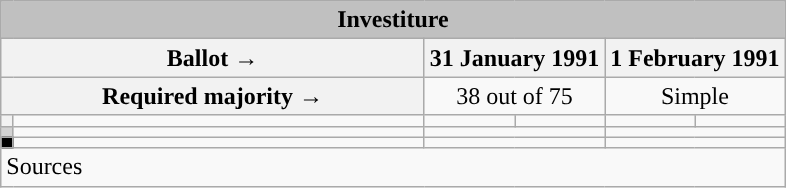<table class="wikitable" style="text-align:center;">
<tr bgcolor="#E9E9E9">
<td colspan="6" align="center" bgcolor="#C0C0C0"><strong>Investiture</strong></td>
</tr>
<tr>
<th colspan="2" width="275px">Ballot →</th>
<th colspan="2">31 January 1991</th>
<th colspan="2">1 February 1991</th>
</tr>
<tr>
<th colspan="2">Required majority →</th>
<td colspan="2">38 out of 75</td>
<td colspan="2">Simple</td>
</tr>
<tr>
<th width="1px" style="background:"></th>
<td align="left"></td>
<td></td>
<td></td>
<td></td>
<td></td>
</tr>
<tr>
<th style="color:inherit;background:lightgray;"></th>
<td align="left"></td>
<td colspan="2"></td>
<td colspan="2"></td>
</tr>
<tr>
<th style="color:inherit;background:black;"></th>
<td align="left"></td>
<td colspan="2"></td>
<td colspan="2"></td>
</tr>
<tr>
<td align="left" colspan="6">Sources</td>
</tr>
</table>
